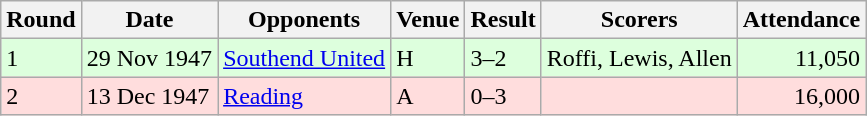<table class="wikitable">
<tr>
<th>Round</th>
<th>Date</th>
<th>Opponents</th>
<th>Venue</th>
<th>Result</th>
<th>Scorers</th>
<th>Attendance</th>
</tr>
<tr bgcolor="#ddffdd">
<td>1</td>
<td>29 Nov 1947</td>
<td><a href='#'>Southend United</a></td>
<td>H</td>
<td>3–2</td>
<td>Roffi, Lewis, Allen</td>
<td align="right">11,050</td>
</tr>
<tr bgcolor="#ffdddd">
<td>2</td>
<td>13 Dec 1947</td>
<td><a href='#'>Reading</a></td>
<td>A</td>
<td>0–3</td>
<td></td>
<td align="right">16,000</td>
</tr>
</table>
